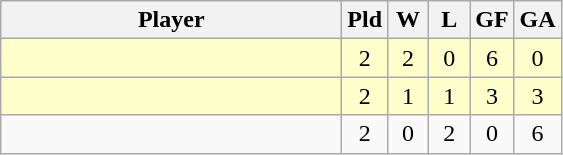<table class=wikitable style="text-align:center">
<tr>
<th width=220>Player</th>
<th width=20>Pld</th>
<th width=20>W</th>
<th width=20>L</th>
<th width=20>GF</th>
<th width=20>GA</th>
</tr>
<tr bgcolor=#ffffcc>
<td align=left></td>
<td>2</td>
<td>2</td>
<td>0</td>
<td>6</td>
<td>0</td>
</tr>
<tr bgcolor=#ffffcc>
<td align=left></td>
<td>2</td>
<td>1</td>
<td>1</td>
<td>3</td>
<td>3</td>
</tr>
<tr>
<td align=left></td>
<td>2</td>
<td>0</td>
<td>2</td>
<td>0</td>
<td>6</td>
</tr>
</table>
